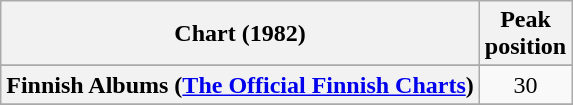<table class="wikitable sortable plainrowheaders">
<tr>
<th>Chart (1982)</th>
<th>Peak<br>position</th>
</tr>
<tr>
</tr>
<tr>
<th scope="row">Finnish Albums (<a href='#'>The Official Finnish Charts</a>)</th>
<td align="center">30</td>
</tr>
<tr>
</tr>
</table>
